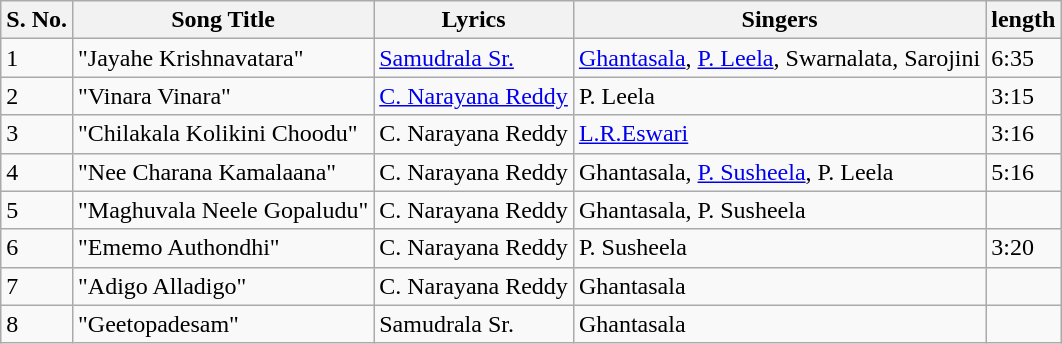<table class="wikitable">
<tr>
<th>S. No.</th>
<th>Song Title</th>
<th>Lyrics</th>
<th>Singers</th>
<th>length</th>
</tr>
<tr>
<td>1</td>
<td>"Jayahe Krishnavatara"</td>
<td><a href='#'>Samudrala Sr.</a></td>
<td><a href='#'>Ghantasala</a>, <a href='#'>P. Leela</a>, Swarnalata, Sarojini</td>
<td>6:35</td>
</tr>
<tr>
<td>2</td>
<td>"Vinara Vinara"</td>
<td><a href='#'>C. Narayana Reddy</a></td>
<td>P. Leela</td>
<td>3:15</td>
</tr>
<tr>
<td>3</td>
<td>"Chilakala Kolikini Choodu"</td>
<td>C. Narayana Reddy</td>
<td><a href='#'>L.R.Eswari</a></td>
<td>3:16</td>
</tr>
<tr>
<td>4</td>
<td>"Nee Charana Kamalaana"</td>
<td>C. Narayana Reddy</td>
<td>Ghantasala, <a href='#'>P. Susheela</a>, P. Leela</td>
<td>5:16</td>
</tr>
<tr>
<td>5</td>
<td>"Maghuvala Neele Gopaludu"</td>
<td>C. Narayana Reddy</td>
<td>Ghantasala, P. Susheela</td>
<td></td>
</tr>
<tr>
<td>6</td>
<td>"Ememo Authondhi"</td>
<td>C. Narayana Reddy</td>
<td>P. Susheela</td>
<td>3:20</td>
</tr>
<tr>
<td>7</td>
<td>"Adigo Alladigo"</td>
<td>C. Narayana Reddy</td>
<td>Ghantasala</td>
<td></td>
</tr>
<tr>
<td>8</td>
<td>"Geetopadesam"</td>
<td>Samudrala Sr.</td>
<td>Ghantasala</td>
<td></td>
</tr>
</table>
